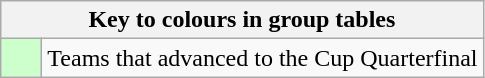<table class="wikitable" style="text-align: center;">
<tr>
<th colspan=2>Key to colours in group tables</th>
</tr>
<tr>
<td style="background:#cfc; width:20px;"></td>
<td align=left>Teams that advanced to the Cup Quarterfinal</td>
</tr>
</table>
